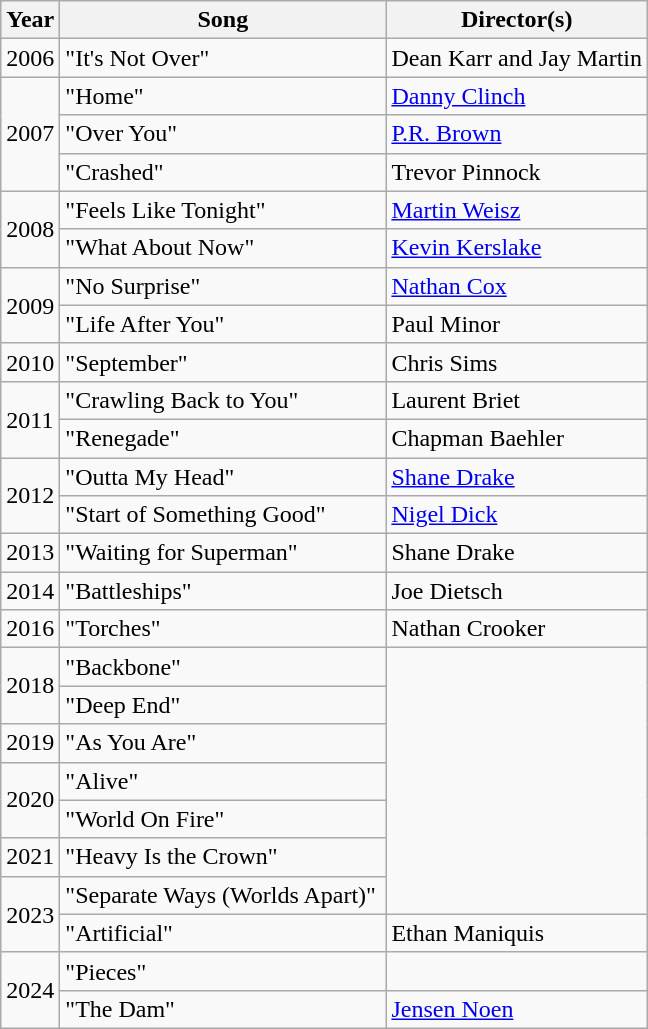<table class="wikitable">
<tr>
<th>Year</th>
<th width="210">Song</th>
<th>Director(s)</th>
</tr>
<tr>
<td>2006</td>
<td>"It's Not Over"</td>
<td>Dean Karr and Jay Martin</td>
</tr>
<tr>
<td rowspan="3">2007</td>
<td>"Home"</td>
<td><a href='#'>Danny Clinch</a></td>
</tr>
<tr>
<td>"Over You"</td>
<td><a href='#'>P.R. Brown</a></td>
</tr>
<tr>
<td>"Crashed"</td>
<td>Trevor Pinnock</td>
</tr>
<tr>
<td rowspan="2">2008</td>
<td>"Feels Like Tonight"</td>
<td><a href='#'>Martin Weisz</a></td>
</tr>
<tr>
<td>"What About Now"</td>
<td><a href='#'>Kevin Kerslake</a></td>
</tr>
<tr>
<td rowspan="2">2009</td>
<td>"No Surprise"</td>
<td><a href='#'>Nathan Cox</a></td>
</tr>
<tr>
<td>"Life After You"</td>
<td>Paul Minor</td>
</tr>
<tr>
<td>2010</td>
<td>"September"</td>
<td>Chris Sims</td>
</tr>
<tr>
<td rowspan=2>2011</td>
<td>"Crawling Back to You"</td>
<td>Laurent Briet</td>
</tr>
<tr>
<td>"Renegade"</td>
<td>Chapman Baehler</td>
</tr>
<tr>
<td rowspan="2">2012</td>
<td>"Outta My Head"</td>
<td><a href='#'>Shane Drake</a></td>
</tr>
<tr>
<td>"Start of Something Good"</td>
<td><a href='#'>Nigel Dick</a></td>
</tr>
<tr>
<td>2013</td>
<td>"Waiting for Superman"</td>
<td>Shane Drake</td>
</tr>
<tr>
<td>2014</td>
<td>"Battleships"</td>
<td>Joe Dietsch</td>
</tr>
<tr>
<td>2016</td>
<td>"Torches"</td>
<td>Nathan Crooker</td>
</tr>
<tr>
<td rowspan="2">2018</td>
<td>"Backbone"</td>
</tr>
<tr>
<td>"Deep End"</td>
</tr>
<tr>
<td>2019</td>
<td>"As You Are"</td>
</tr>
<tr>
<td rowspan="2">2020</td>
<td>"Alive"</td>
</tr>
<tr>
<td>"World On Fire"</td>
</tr>
<tr>
<td rowspan="1">2021</td>
<td>"Heavy Is the Crown"</td>
</tr>
<tr>
<td rowspan="2">2023</td>
<td>"Separate Ways (Worlds Apart)"</td>
</tr>
<tr>
<td>"Artificial"</td>
<td>Ethan Maniquis</td>
</tr>
<tr>
<td rowspan="2">2024</td>
<td>"Pieces"</td>
</tr>
<tr>
<td>"The Dam"</td>
<td><a href='#'>Jensen Noen</a></td>
</tr>
</table>
